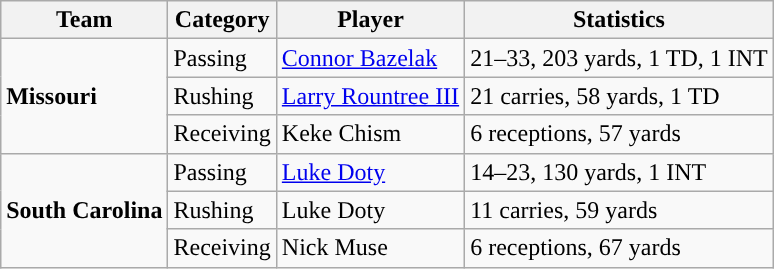<table class="wikitable" style="float: right;">
<tr>
<th>Team</th>
<th>Category</th>
<th>Player</th>
<th>Statistics</th>
</tr>
<tr>
<td rowspan=3><strong>Missouri</strong></td>
<td>Passing</td>
<td><a href='#'>Connor Bazelak</a></td>
<td>21–33, 203 yards, 1 TD, 1 INT</td>
</tr>
<tr>
<td>Rushing</td>
<td><a href='#'>Larry Rountree III</a></td>
<td>21 carries, 58 yards, 1 TD</td>
</tr>
<tr>
<td>Receiving</td>
<td>Keke Chism</td>
<td>6 receptions, 57 yards</td>
</tr>
<tr>
<td rowspan=3><strong>South Carolina</strong></td>
<td>Passing</td>
<td><a href='#'>Luke Doty</a></td>
<td>14–23, 130 yards, 1 INT</td>
</tr>
<tr>
<td>Rushing</td>
<td>Luke Doty</td>
<td>11 carries, 59 yards</td>
</tr>
<tr>
<td>Receiving</td>
<td>Nick Muse</td>
<td>6 receptions, 67 yards</td>
</tr>
</table>
